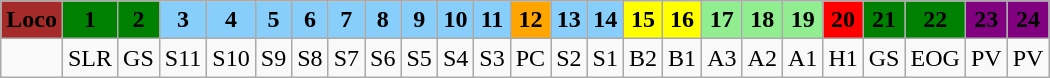<table class="wikitable plainrowheaders unsortable" style="text-align:center">
<tr>
<th scope="col" rowspan="1" style="background:brown;">Loco</th>
<th scope="col" rowspan="1" style="background:green;">1</th>
<th scope="col" rowspan="1" style="background:green;">2</th>
<th scope="col" rowspan="1" style="background:lightskyblue;">3</th>
<th scope="col" rowspan="1" style="background:lightskyblue;">4</th>
<th scope="col" rowspan="1" style="background:lightskyblue;">5</th>
<th scope="col" rowspan="1" style="background:lightskyblue;">6</th>
<th scope="col" rowspan="1" style="background:lightskyblue;">7</th>
<th scope="col" rowspan="1" style="background:lightskyblue;">8</th>
<th scope="col" rowspan="1" style="background:lightskyblue;">9</th>
<th scope="col" rowspan="1" style="background:lightskyblue;">10</th>
<th scope="col" rowspan="1" style="background:lightskyblue;">11</th>
<th scope="col" rowspan="1" style="background:orange;">12</th>
<th scope="col" rowspan="1" style="background:lightskyblue;">13</th>
<th scope="col" rowspan="1" style="background:lightskyblue;">14</th>
<th scope="col" rowspan="1" style="background:yellow;">15</th>
<th scope="col" rowspan="1" style="background:yellow;">16</th>
<th scope="col" rowspan="1" style="background:lightgreen;">17</th>
<th scope="col" rowspan="1" style="background:lightgreen;">18</th>
<th scope="col" rowspan="1" style="background:lightgreen;">19</th>
<th scope="col" rowspan="1" style="background:red;">20</th>
<th scope="col" rowspan="1" style="background:green;">21</th>
<th scope="col" rowspan="1" style="background:green;">22</th>
<th scope="col" rowspan="1" style="background:purple;">23</th>
<th scope="col" rowspan="1" style="background:purple;">24</th>
</tr>
<tr>
<td></td>
<td>SLR</td>
<td>GS</td>
<td>S11</td>
<td>S10</td>
<td>S9</td>
<td>S8</td>
<td>S7</td>
<td>S6</td>
<td>S5</td>
<td>S4</td>
<td>S3</td>
<td>PC</td>
<td>S2</td>
<td>S1</td>
<td>B2</td>
<td>B1</td>
<td>A3</td>
<td>A2</td>
<td>A1</td>
<td>H1</td>
<td>GS</td>
<td>EOG</td>
<td>PV</td>
<td>PV</td>
</tr>
</table>
